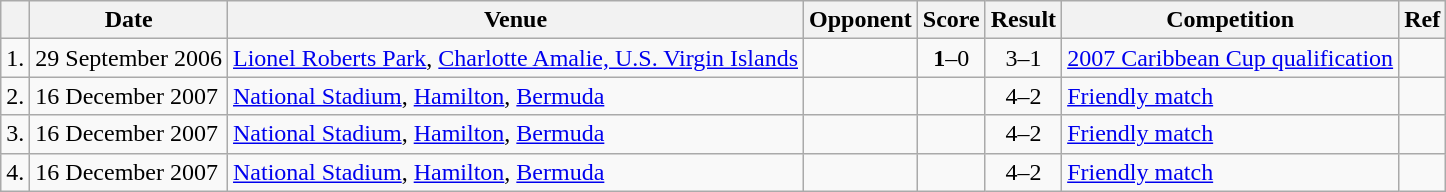<table class="wikitable">
<tr>
<th></th>
<th>Date</th>
<th>Venue</th>
<th>Opponent</th>
<th>Score</th>
<th>Result</th>
<th>Competition</th>
<th>Ref</th>
</tr>
<tr>
<td align="center">1.</td>
<td>29 September 2006</td>
<td><a href='#'>Lionel Roberts Park</a>, <a href='#'>Charlotte Amalie, U.S. Virgin Islands</a></td>
<td></td>
<td align="center"><strong>1</strong>–0</td>
<td align="center">3–1</td>
<td><a href='#'>2007 Caribbean Cup qualification</a></td>
<td></td>
</tr>
<tr>
<td align="center">2.</td>
<td>16 December 2007</td>
<td><a href='#'>National Stadium</a>, <a href='#'>Hamilton</a>, <a href='#'>Bermuda</a></td>
<td></td>
<td align="center"></td>
<td align="center">4–2</td>
<td><a href='#'>Friendly match</a></td>
<td></td>
</tr>
<tr>
<td align="center">3.</td>
<td>16 December 2007</td>
<td><a href='#'>National Stadium</a>, <a href='#'>Hamilton</a>, <a href='#'>Bermuda</a></td>
<td></td>
<td align="center"></td>
<td align="center">4–2</td>
<td><a href='#'>Friendly match</a></td>
<td></td>
</tr>
<tr>
<td align="center">4.</td>
<td>16 December 2007</td>
<td><a href='#'>National Stadium</a>, <a href='#'>Hamilton</a>, <a href='#'>Bermuda</a></td>
<td></td>
<td align="center"></td>
<td align="center">4–2</td>
<td><a href='#'>Friendly match</a></td>
<td></td>
</tr>
</table>
